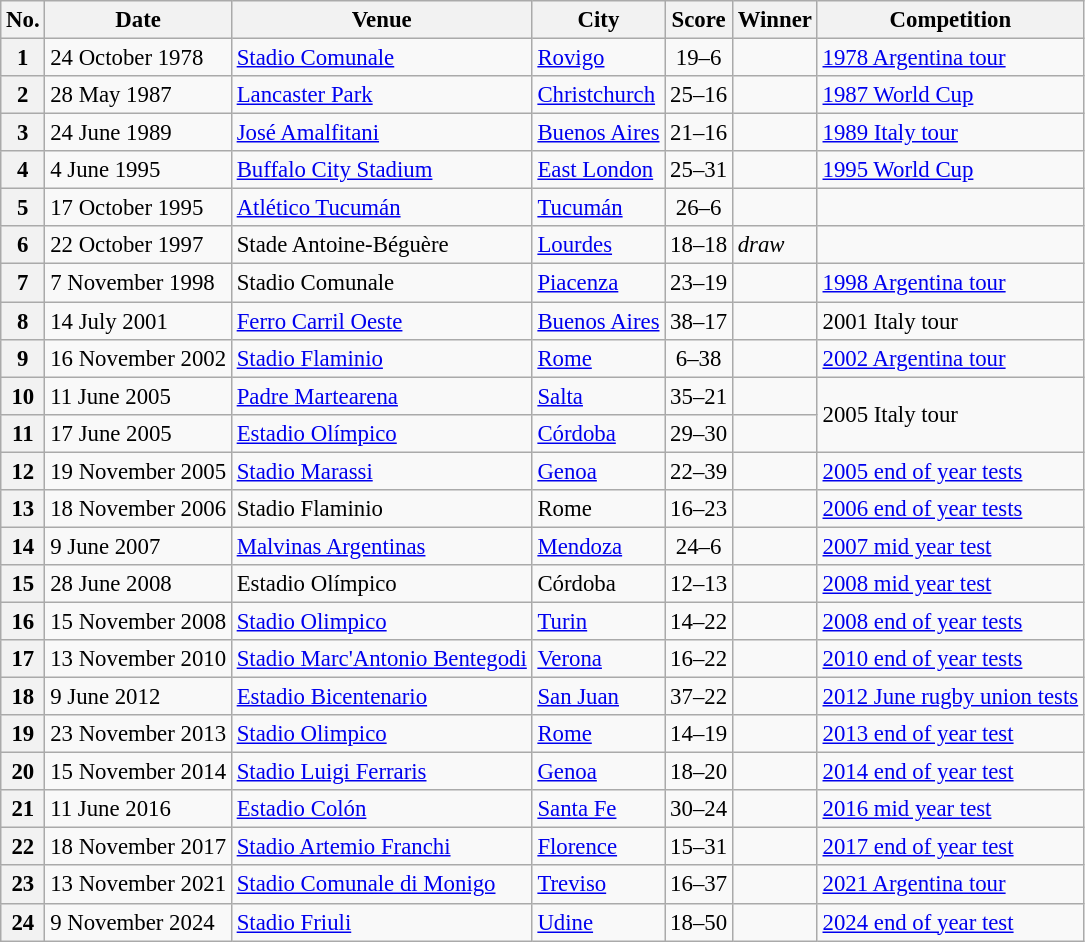<table class="wikitable sortable" style= font-size:95%>
<tr>
<th>No.</th>
<th>Date</th>
<th>Venue</th>
<th>City</th>
<th>Score</th>
<th>Winner</th>
<th>Competition</th>
</tr>
<tr>
<th>1</th>
<td>24 October 1978</td>
<td><a href='#'>Stadio Comunale</a></td>
<td><a href='#'>Rovigo</a></td>
<td align="center">19–6</td>
<td></td>
<td><a href='#'>1978 Argentina tour</a></td>
</tr>
<tr>
<th>2</th>
<td>28 May 1987</td>
<td><a href='#'>Lancaster Park</a></td>
<td><a href='#'>Christchurch</a> </td>
<td align="center">25–16</td>
<td></td>
<td><a href='#'>1987 World Cup</a></td>
</tr>
<tr>
<th>3</th>
<td>24 June 1989</td>
<td><a href='#'>José Amalfitani</a></td>
<td><a href='#'>Buenos Aires</a></td>
<td align="center">21–16</td>
<td></td>
<td><a href='#'>1989 Italy tour</a></td>
</tr>
<tr>
<th>4</th>
<td>4 June 1995</td>
<td><a href='#'>Buffalo City Stadium</a></td>
<td><a href='#'>East London</a> </td>
<td align="center">25–31</td>
<td></td>
<td><a href='#'>1995 World Cup</a></td>
</tr>
<tr>
<th>5</th>
<td>17 October 1995</td>
<td><a href='#'>Atlético Tucumán</a></td>
<td><a href='#'>Tucumán</a></td>
<td align="center">26–6</td>
<td></td>
<td></td>
</tr>
<tr>
<th>6</th>
<td>22 October 1997</td>
<td>Stade Antoine-Béguère</td>
<td><a href='#'>Lourdes</a> </td>
<td align="center">18–18</td>
<td> <em>draw</em></td>
<td></td>
</tr>
<tr>
<th>7</th>
<td>7 November 1998</td>
<td>Stadio Comunale</td>
<td><a href='#'>Piacenza</a></td>
<td align="center">23–19</td>
<td></td>
<td><a href='#'>1998 Argentina tour</a></td>
</tr>
<tr>
<th>8</th>
<td>14 July 2001</td>
<td><a href='#'>Ferro Carril Oeste</a></td>
<td><a href='#'>Buenos Aires</a></td>
<td align="center">38–17</td>
<td></td>
<td>2001 Italy tour</td>
</tr>
<tr>
<th>9</th>
<td>16 November 2002</td>
<td><a href='#'>Stadio Flaminio</a></td>
<td><a href='#'>Rome</a></td>
<td align="center">6–38</td>
<td></td>
<td><a href='#'>2002 Argentina tour</a></td>
</tr>
<tr>
<th>10</th>
<td>11 June 2005</td>
<td><a href='#'>Padre Martearena</a></td>
<td><a href='#'>Salta</a></td>
<td align="center">35–21</td>
<td></td>
<td rowspan=2>2005 Italy tour</td>
</tr>
<tr>
<th>11</th>
<td>17 June 2005</td>
<td><a href='#'>Estadio Olímpico</a></td>
<td><a href='#'>Córdoba</a></td>
<td align="center">29–30</td>
<td></td>
</tr>
<tr>
<th>12</th>
<td>19 November 2005</td>
<td><a href='#'>Stadio Marassi</a></td>
<td><a href='#'>Genoa</a></td>
<td align="center">22–39</td>
<td></td>
<td><a href='#'>2005 end of year tests</a></td>
</tr>
<tr>
<th>13</th>
<td>18 November 2006</td>
<td>Stadio Flaminio</td>
<td>Rome</td>
<td align="center">16–23</td>
<td></td>
<td><a href='#'>2006 end of year tests</a></td>
</tr>
<tr>
<th>14</th>
<td>9 June 2007</td>
<td><a href='#'>Malvinas Argentinas</a></td>
<td><a href='#'>Mendoza</a></td>
<td align="center">24–6</td>
<td></td>
<td><a href='#'>2007 mid year test</a></td>
</tr>
<tr>
<th>15</th>
<td>28 June 2008</td>
<td>Estadio Olímpico</td>
<td>Córdoba</td>
<td align="center">12–13</td>
<td></td>
<td><a href='#'>2008 mid year test</a></td>
</tr>
<tr>
<th>16</th>
<td>15 November 2008</td>
<td><a href='#'>Stadio Olimpico</a></td>
<td><a href='#'>Turin</a></td>
<td align="center">14–22</td>
<td></td>
<td><a href='#'>2008 end of year tests</a></td>
</tr>
<tr>
<th>17</th>
<td>13 November 2010</td>
<td><a href='#'>Stadio Marc'Antonio Bentegodi</a></td>
<td><a href='#'>Verona</a></td>
<td align="center">16–22</td>
<td></td>
<td><a href='#'>2010 end of year tests</a></td>
</tr>
<tr>
<th>18</th>
<td>9 June 2012</td>
<td><a href='#'>Estadio Bicentenario</a></td>
<td><a href='#'>San Juan</a></td>
<td align="center">37–22</td>
<td></td>
<td><a href='#'>2012 June rugby union tests</a></td>
</tr>
<tr>
<th>19</th>
<td>23 November 2013</td>
<td><a href='#'>Stadio Olimpico</a></td>
<td><a href='#'>Rome</a></td>
<td align="center">14–19</td>
<td></td>
<td><a href='#'>2013 end of year test</a></td>
</tr>
<tr>
<th>20</th>
<td>15 November 2014</td>
<td><a href='#'>Stadio Luigi Ferraris</a></td>
<td><a href='#'>Genoa</a></td>
<td align="center">18–20</td>
<td></td>
<td><a href='#'>2014 end of year test</a></td>
</tr>
<tr>
<th>21</th>
<td>11 June 2016</td>
<td><a href='#'>Estadio Colón</a></td>
<td><a href='#'>Santa Fe</a></td>
<td align="center">30–24</td>
<td></td>
<td><a href='#'>2016 mid year test</a></td>
</tr>
<tr>
<th>22</th>
<td>18 November 2017</td>
<td><a href='#'>Stadio Artemio Franchi</a></td>
<td><a href='#'>Florence</a></td>
<td align="center">15–31</td>
<td></td>
<td><a href='#'>2017 end of year test</a></td>
</tr>
<tr>
<th>23</th>
<td>13 November 2021</td>
<td><a href='#'>Stadio Comunale di Monigo</a></td>
<td><a href='#'>Treviso</a></td>
<td align="center">16–37</td>
<td></td>
<td><a href='#'>2021 Argentina tour</a></td>
</tr>
<tr>
<th>24</th>
<td>9 November 2024</td>
<td><a href='#'>Stadio Friuli</a></td>
<td><a href='#'>Udine</a></td>
<td align="center">18–50</td>
<td></td>
<td><a href='#'>2024 end of year test</a></td>
</tr>
</table>
